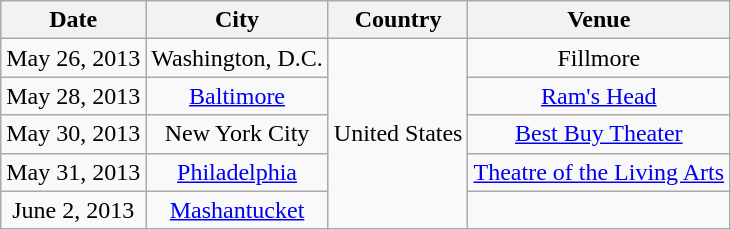<table class="wikitable" style="text-align:center;">
<tr>
<th>Date</th>
<th>City</th>
<th>Country</th>
<th>Venue</th>
</tr>
<tr>
<td>May 26, 2013</td>
<td>Washington, D.C.</td>
<td rowspan="5">United States</td>
<td>Fillmore</td>
</tr>
<tr>
<td>May 28, 2013</td>
<td><a href='#'>Baltimore</a></td>
<td><a href='#'>Ram's Head</a></td>
</tr>
<tr>
<td>May 30, 2013</td>
<td>New York City</td>
<td><a href='#'>Best Buy Theater</a></td>
</tr>
<tr>
<td>May 31, 2013</td>
<td><a href='#'>Philadelphia</a></td>
<td><a href='#'>Theatre of the Living Arts</a></td>
</tr>
<tr>
<td>June 2, 2013</td>
<td><a href='#'>Mashantucket</a></td>
<td></td>
</tr>
</table>
